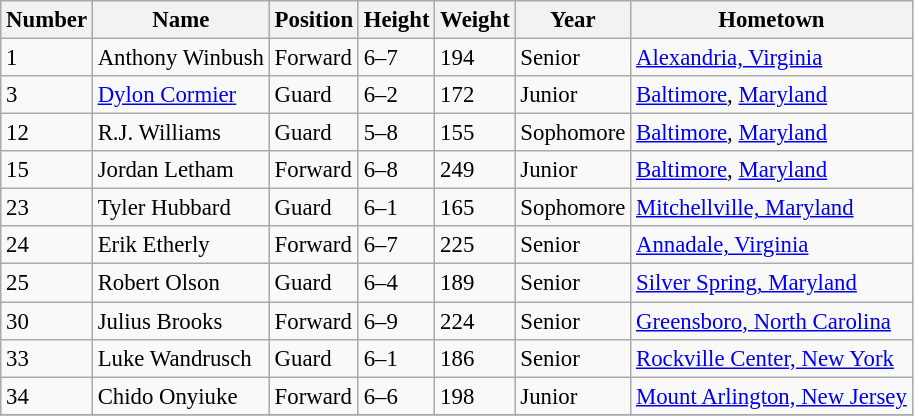<table class="wikitable" style="font-size: 95%;">
<tr>
<th>Number</th>
<th>Name</th>
<th>Position</th>
<th>Height</th>
<th>Weight</th>
<th>Year</th>
<th>Hometown</th>
</tr>
<tr>
<td>1</td>
<td>Anthony Winbush</td>
<td>Forward</td>
<td>6–7</td>
<td>194</td>
<td>Senior</td>
<td><a href='#'>Alexandria, Virginia</a></td>
</tr>
<tr>
<td>3</td>
<td><a href='#'>Dylon Cormier</a></td>
<td>Guard</td>
<td>6–2</td>
<td>172</td>
<td>Junior</td>
<td><a href='#'>Baltimore</a>, <a href='#'>Maryland</a></td>
</tr>
<tr>
<td>12</td>
<td>R.J. Williams</td>
<td>Guard</td>
<td>5–8</td>
<td>155</td>
<td>Sophomore</td>
<td><a href='#'>Baltimore</a>, <a href='#'>Maryland</a></td>
</tr>
<tr>
<td>15</td>
<td>Jordan Letham</td>
<td>Forward</td>
<td>6–8</td>
<td>249</td>
<td>Junior</td>
<td><a href='#'>Baltimore</a>, <a href='#'>Maryland</a></td>
</tr>
<tr>
<td>23</td>
<td>Tyler Hubbard</td>
<td>Guard</td>
<td>6–1</td>
<td>165</td>
<td>Sophomore</td>
<td><a href='#'>Mitchellville, Maryland</a></td>
</tr>
<tr>
<td>24</td>
<td>Erik Etherly</td>
<td>Forward</td>
<td>6–7</td>
<td>225</td>
<td>Senior</td>
<td><a href='#'>Annadale, Virginia</a></td>
</tr>
<tr>
<td>25</td>
<td>Robert Olson</td>
<td>Guard</td>
<td>6–4</td>
<td>189</td>
<td>Senior</td>
<td><a href='#'>Silver Spring, Maryland</a></td>
</tr>
<tr>
<td>30</td>
<td>Julius Brooks</td>
<td>Forward</td>
<td>6–9</td>
<td>224</td>
<td>Senior</td>
<td><a href='#'>Greensboro, North Carolina</a></td>
</tr>
<tr>
<td>33</td>
<td>Luke Wandrusch</td>
<td>Guard</td>
<td>6–1</td>
<td>186</td>
<td>Senior</td>
<td><a href='#'>Rockville Center, New York</a></td>
</tr>
<tr>
<td>34</td>
<td>Chido Onyiuke</td>
<td>Forward</td>
<td>6–6</td>
<td>198</td>
<td>Junior</td>
<td><a href='#'>Mount Arlington, New Jersey</a></td>
</tr>
<tr>
</tr>
</table>
